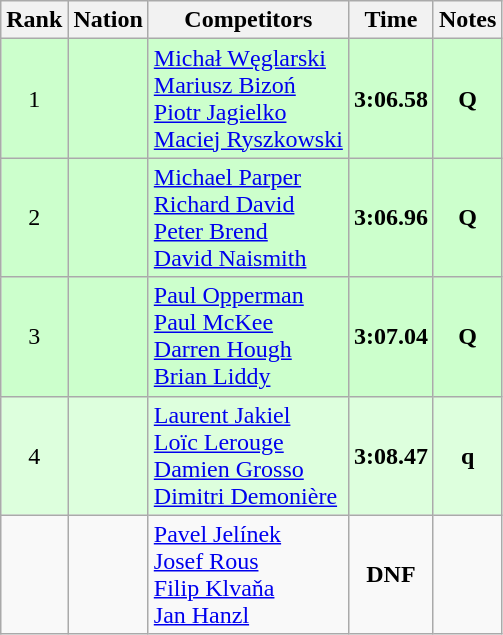<table class="wikitable sortable" style="text-align:center">
<tr>
<th>Rank</th>
<th>Nation</th>
<th>Competitors</th>
<th>Time</th>
<th>Notes</th>
</tr>
<tr bgcolor=ccffcc>
<td>1</td>
<td align=left></td>
<td align=left><a href='#'>Michał Węglarski</a><br><a href='#'>Mariusz Bizoń</a><br><a href='#'>Piotr Jagielko</a><br><a href='#'>Maciej Ryszkowski</a></td>
<td><strong>3:06.58</strong></td>
<td><strong>Q</strong></td>
</tr>
<tr bgcolor=ccffcc>
<td>2</td>
<td align=left></td>
<td align=left><a href='#'>Michael Parper</a><br><a href='#'>Richard David</a><br><a href='#'>Peter Brend</a><br><a href='#'>David Naismith</a></td>
<td><strong>3:06.96</strong></td>
<td><strong>Q</strong></td>
</tr>
<tr bgcolor=ccffcc>
<td>3</td>
<td align=left></td>
<td align=left><a href='#'>Paul Opperman</a><br><a href='#'>Paul McKee</a><br><a href='#'>Darren Hough</a><br><a href='#'>Brian Liddy</a></td>
<td><strong>3:07.04</strong></td>
<td><strong>Q</strong></td>
</tr>
<tr bgcolor=ddffdd>
<td>4</td>
<td align=left></td>
<td align=left><a href='#'>Laurent Jakiel</a><br><a href='#'>Loïc Lerouge</a><br><a href='#'>Damien Grosso</a><br><a href='#'>Dimitri Demonière</a></td>
<td><strong>3:08.47</strong></td>
<td><strong>q</strong></td>
</tr>
<tr>
<td></td>
<td align=left></td>
<td align=left><a href='#'>Pavel Jelínek</a><br><a href='#'>Josef Rous</a><br><a href='#'>Filip Klvaňa</a><br><a href='#'>Jan Hanzl</a></td>
<td><strong>DNF</strong></td>
<td></td>
</tr>
</table>
